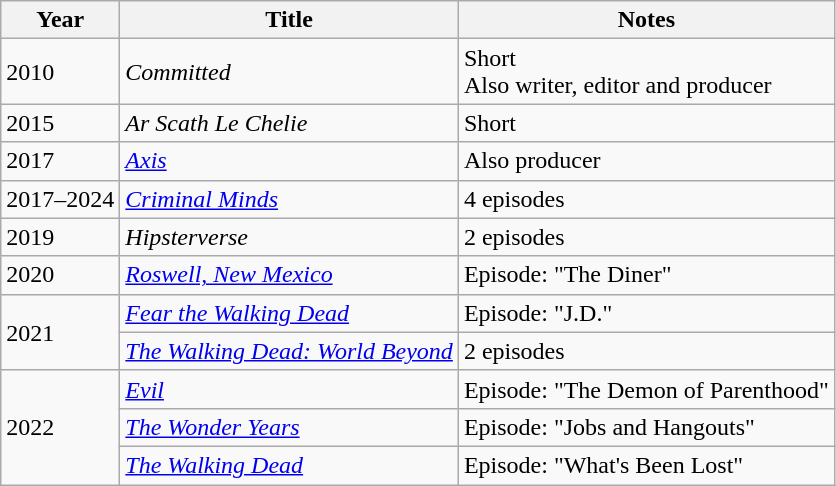<table class="wikitable sortable">
<tr>
<th>Year</th>
<th>Title</th>
<th class="unsortable">Notes</th>
</tr>
<tr>
<td>2010</td>
<td><em>Committed</em></td>
<td>Short <br> Also writer, editor and producer</td>
</tr>
<tr>
<td>2015</td>
<td><em>Ar Scath Le Chelie</em></td>
<td>Short</td>
</tr>
<tr>
<td>2017</td>
<td><em><a href='#'>Axis</a></em></td>
<td>Also producer</td>
</tr>
<tr>
<td>2017–2024</td>
<td><em><a href='#'>Criminal Minds</a></em></td>
<td>4 episodes</td>
</tr>
<tr>
<td>2019</td>
<td><em>Hipsterverse</em></td>
<td>2 episodes</td>
</tr>
<tr>
<td>2020</td>
<td><em><a href='#'>Roswell, New Mexico</a></em></td>
<td>Episode: "The Diner"</td>
</tr>
<tr>
<td rowspan="2">2021</td>
<td><em><a href='#'>Fear the Walking Dead</a></em></td>
<td>Episode: "J.D."</td>
</tr>
<tr>
<td><em><a href='#'>The Walking Dead: World Beyond</a></em></td>
<td>2 episodes</td>
</tr>
<tr>
<td rowspan="3">2022</td>
<td><em><a href='#'>Evil</a></em></td>
<td>Episode: "The Demon of Parenthood"</td>
</tr>
<tr>
<td><a href='#'><em>The Wonder Years</em></a></td>
<td>Episode: "Jobs and Hangouts"</td>
</tr>
<tr>
<td><em><a href='#'>The Walking Dead</a></em></td>
<td>Episode: "What's Been Lost"</td>
</tr>
</table>
